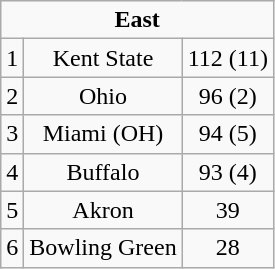<table class="wikitable" style="display: inline-table;">
<tr align="center">
<td align="center" Colspan="3"><strong>East</strong><br></td>
</tr>
<tr align="center">
<td>1</td>
<td>Kent State</td>
<td>112 (11)</td>
</tr>
<tr align="center">
<td>2</td>
<td>Ohio</td>
<td>96 (2)</td>
</tr>
<tr align="center">
<td>3</td>
<td>Miami (OH)</td>
<td>94 (5)</td>
</tr>
<tr align="center">
<td>4</td>
<td>Buffalo</td>
<td>93 (4)</td>
</tr>
<tr align="center">
<td>5</td>
<td>Akron</td>
<td>39</td>
</tr>
<tr align="center">
<td>6</td>
<td>Bowling Green</td>
<td>28</td>
</tr>
</table>
